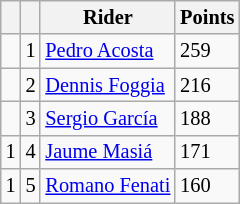<table class="wikitable" style="font-size: 85%;">
<tr>
<th></th>
<th></th>
<th>Rider</th>
<th>Points</th>
</tr>
<tr>
<td></td>
<td align=center>1</td>
<td> <a href='#'>Pedro Acosta</a></td>
<td align=left>259</td>
</tr>
<tr>
<td></td>
<td align=center>2</td>
<td> <a href='#'>Dennis Foggia</a></td>
<td align=left>216</td>
</tr>
<tr>
<td></td>
<td align=center>3</td>
<td> <a href='#'>Sergio García</a></td>
<td align=left>188</td>
</tr>
<tr>
<td> 1</td>
<td align=center>4</td>
<td> <a href='#'>Jaume Masiá</a></td>
<td align=left>171</td>
</tr>
<tr>
<td> 1</td>
<td align=center>5</td>
<td> <a href='#'>Romano Fenati</a></td>
<td align=left>160</td>
</tr>
</table>
